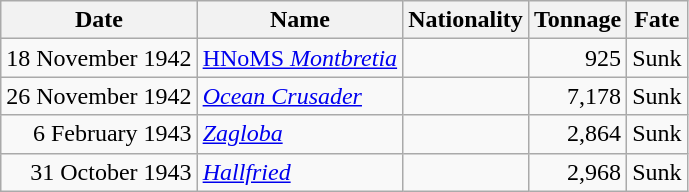<table class="wikitable sortable">
<tr>
<th>Date</th>
<th>Name</th>
<th>Nationality</th>
<th>Tonnage</th>
<th>Fate</th>
</tr>
<tr>
<td align="right">18 November 1942</td>
<td align="left"><a href='#'>HNoMS <em>Montbretia</em></a></td>
<td align="left"></td>
<td align="right">925</td>
<td align="left">Sunk</td>
</tr>
<tr>
<td align="right">26 November 1942</td>
<td align="left"><a href='#'><em>Ocean Crusader</em></a></td>
<td align="left"></td>
<td align="right">7,178</td>
<td align="left">Sunk</td>
</tr>
<tr>
<td align="right">6 February 1943</td>
<td align="left"><a href='#'><em>Zagloba</em></a></td>
<td align="left"></td>
<td align="right">2,864</td>
<td align="left">Sunk</td>
</tr>
<tr>
<td align="right">31 October 1943</td>
<td align="left"><a href='#'><em>Hallfried</em></a></td>
<td align="left"></td>
<td align="right">2,968</td>
<td align="left">Sunk</td>
</tr>
</table>
